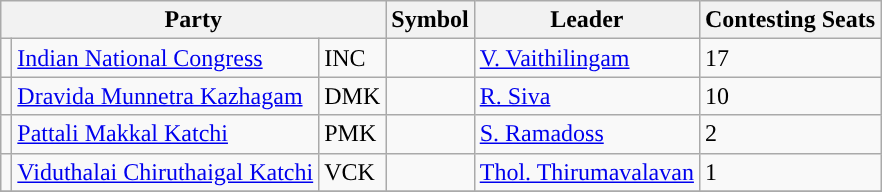<table class="wikitable">
<tr>
<th colspan="3">Party</th>
<th>Symbol</th>
<th>Leader</th>
<th>Contesting Seats</th>
</tr>
<tr>
<td></td>
<td><a href='#'>Indian National Congress</a></td>
<td>INC</td>
<td></td>
<td><a href='#'>V. Vaithilingam</a></td>
<td>17</td>
</tr>
<tr>
<td></td>
<td><a href='#'>Dravida Munnetra Kazhagam</a></td>
<td>DMK</td>
<td></td>
<td><a href='#'>R. Siva</a></td>
<td>10</td>
</tr>
<tr>
<td></td>
<td><a href='#'>Pattali Makkal Katchi</a></td>
<td>PMK</td>
<td></td>
<td><a href='#'>S. Ramadoss</a></td>
<td>2</td>
</tr>
<tr>
<td></td>
<td><a href='#'>Viduthalai Chiruthaigal Katchi</a></td>
<td>VCK</td>
<td></td>
<td><a href='#'>Thol. Thirumavalavan</a></td>
<td>1</td>
</tr>
<tr>
</tr>
</table>
